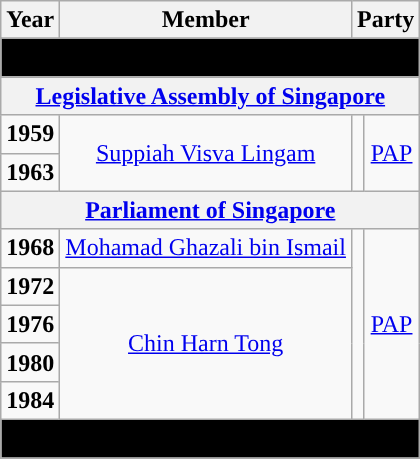<table class="wikitable" align="center" style="text-align:center">
<tr>
<th>Year</th>
<th>Member</th>
<th colspan="2">Party</th>
</tr>
<tr>
</tr>
<tr>
<td colspan=4 bgcolor=black><span><strong>Formation</strong></span></td>
</tr>
<tr>
<th colspan="4"><a href='#'>Legislative Assembly of Singapore</a></th>
</tr>
<tr>
<td><strong>1959</strong></td>
<td rowspan="2"><a href='#'>Suppiah Visva Lingam</a></td>
<td rowspan="2"></td>
<td rowspan="2"><a href='#'>PAP</a></td>
</tr>
<tr>
<td><strong>1963</strong></td>
</tr>
<tr>
<th colspan="4"><a href='#'>Parliament of Singapore</a></th>
</tr>
<tr>
<td><strong>1968</strong></td>
<td><a href='#'>Mohamad Ghazali bin Ismail</a></td>
<td rowspan="5"></td>
<td rowspan="5"><a href='#'>PAP</a></td>
</tr>
<tr>
<td><strong>1972</strong></td>
<td rowspan="4"><a href='#'>Chin Harn Tong</a></td>
</tr>
<tr>
<td><strong>1976</strong></td>
</tr>
<tr>
<td><strong>1980</strong></td>
</tr>
<tr>
<td><strong>1984</strong></td>
</tr>
<tr>
<td colspan=4 bgcolor=black><span><strong>Constituency abolished (1988)</strong></span></td>
</tr>
</table>
